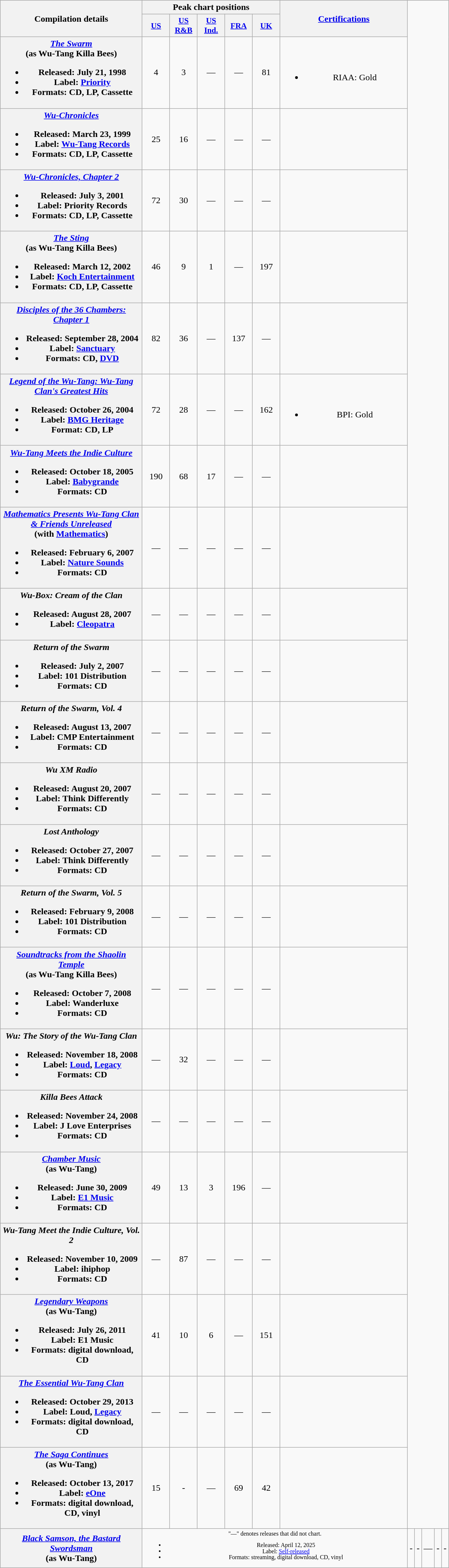<table class="wikitable plainrowheaders" style="text-align:center">
<tr>
<th rowspan="2" style="width:250px;">Compilation details</th>
<th colspan="5">Peak chart positions</th>
<th scope="col" rowspan="2" style="width:14em;"><a href='#'>Certifications</a></th>
</tr>
<tr>
<th scope="col" style="width:3em;font-size:90%;"><a href='#'>US</a><br></th>
<th scope="col" style="width:3em;font-size:90%;"><a href='#'>US<br>R&B</a><br></th>
<th scope="col" style="width:3em;font-size:90%;"><a href='#'>US<br>Ind.</a><br></th>
<th scope="col" style="width:3em;font-size:90%;"><a href='#'>FRA</a><br></th>
<th scope="col" style="width:3em;font-size:90%;"><a href='#'>UK</a><br></th>
</tr>
<tr>
<th scope="row"><em><a href='#'>The Swarm</a></em><br><span>(as Wu-Tang Killa Bees)</span><br><ul><li>Released: July 21, 1998</li><li>Label: <a href='#'>Priority</a></li><li>Formats: CD, LP, Cassette</li></ul></th>
<td>4<br></td>
<td>3<br></td>
<td>—</td>
<td>—</td>
<td>81</td>
<td><br><ul><li>RIAA: Gold</li></ul></td>
</tr>
<tr>
<th scope="row"><em><a href='#'>Wu-Chronicles</a></em><br><ul><li>Released: March 23, 1999</li><li>Label: <a href='#'>Wu-Tang Records</a></li><li>Formats: CD, LP, Cassette</li></ul></th>
<td>25</td>
<td>16</td>
<td>—</td>
<td>—</td>
<td>—</td>
<td></td>
</tr>
<tr>
<th scope="row"><em><a href='#'>Wu-Chronicles, Chapter 2</a></em><br><ul><li>Released: July 3, 2001</li><li>Label: Priority Records</li><li>Formats: CD, LP, Cassette</li></ul></th>
<td>72</td>
<td>30</td>
<td>—</td>
<td>—</td>
<td>—</td>
<td></td>
</tr>
<tr>
<th scope="row"><em><a href='#'>The Sting</a></em><br><span>(as Wu-Tang Killa Bees)</span><br><ul><li>Released: March 12, 2002</li><li>Label: <a href='#'>Koch Entertainment</a></li><li>Formats: CD, LP, Cassette</li></ul></th>
<td>46<br></td>
<td>9<br></td>
<td>1<br></td>
<td>—</td>
<td>197</td>
<td></td>
</tr>
<tr>
<th scope="row"><em><a href='#'>Disciples of the 36 Chambers: Chapter 1</a></em><br><ul><li>Released: September 28, 2004</li><li>Label: <a href='#'>Sanctuary</a></li><li>Formats: CD, <a href='#'>DVD</a></li></ul></th>
<td>82</td>
<td>36</td>
<td>—</td>
<td>137</td>
<td>—</td>
<td></td>
</tr>
<tr>
<th scope="row"><em><a href='#'>Legend of the Wu-Tang: Wu-Tang Clan's Greatest Hits</a></em><br><ul><li>Released: October 26, 2004</li><li>Label: <a href='#'>BMG Heritage</a></li><li>Format: CD, LP</li></ul></th>
<td>72</td>
<td>28</td>
<td>—</td>
<td>—</td>
<td>162</td>
<td><br><ul><li>BPI: Gold</li></ul></td>
</tr>
<tr>
<th scope="row"><em><a href='#'>Wu-Tang Meets the Indie Culture</a></em><br><ul><li>Released: October 18, 2005</li><li>Label: <a href='#'>Babygrande</a></li><li>Formats: CD</li></ul></th>
<td style="text-align:center;">190<br></td>
<td>68<br></td>
<td>17<br></td>
<td>—</td>
<td>—</td>
<td></td>
</tr>
<tr>
<th scope="row"><em><a href='#'>Mathematics Presents Wu-Tang Clan<br>& Friends Unreleased</a></em><br><span>(with <a href='#'>Mathematics</a>)</span><br><ul><li>Released: February 6, 2007</li><li>Label: <a href='#'>Nature Sounds</a></li><li>Formats: CD</li></ul></th>
<td>—</td>
<td>—</td>
<td>—</td>
<td>—</td>
<td>—</td>
<td></td>
</tr>
<tr>
<th scope="row"><em>Wu-Box: Cream of the Clan</em><br><ul><li>Released: August 28, 2007</li><li>Label: <a href='#'>Cleopatra</a></li></ul></th>
<td>—</td>
<td>—</td>
<td>—</td>
<td>—</td>
<td>—</td>
<td></td>
</tr>
<tr>
<th scope="row"><em>Return of the Swarm</em><br><ul><li>Released: July 2, 2007</li><li>Label: 101 Distribution</li><li>Formats: CD</li></ul></th>
<td>—</td>
<td>—</td>
<td>—</td>
<td>—</td>
<td>—</td>
<td></td>
</tr>
<tr>
<th scope="row"><em>Return of the Swarm, Vol. 4</em><br><ul><li>Released: August 13, 2007</li><li>Label: CMP Entertainment</li><li>Formats: CD</li></ul></th>
<td>—</td>
<td>—</td>
<td>—</td>
<td>—</td>
<td>—</td>
<td></td>
</tr>
<tr>
<th scope="row"><em>Wu XM Radio</em><br><ul><li>Released: August 20, 2007</li><li>Label: Think Differently</li><li>Formats: CD</li></ul></th>
<td>—</td>
<td>—</td>
<td>—</td>
<td>—</td>
<td>—</td>
<td></td>
</tr>
<tr>
<th scope="row"><em>Lost Anthology</em><br><ul><li>Released: October 27, 2007</li><li>Label: Think Differently</li><li>Formats: CD</li></ul></th>
<td>—</td>
<td>—</td>
<td>—</td>
<td>—</td>
<td>—</td>
<td></td>
</tr>
<tr>
<th scope="row"><em>Return of the Swarm, Vol. 5</em><br><ul><li>Released: February 9, 2008</li><li>Label: 101 Distribution</li><li>Formats: CD</li></ul></th>
<td>—</td>
<td>—</td>
<td>—</td>
<td>—</td>
<td>—</td>
<td></td>
</tr>
<tr>
<th scope="row"><em><a href='#'>Soundtracks from the Shaolin Temple</a></em><br><span>(as Wu-Tang Killa Bees)</span><br><ul><li>Released: October 7, 2008</li><li>Label: Wanderluxe</li><li>Formats: CD</li></ul></th>
<td>—</td>
<td>—</td>
<td>—</td>
<td>—</td>
<td>—</td>
<td></td>
</tr>
<tr>
<th scope="row"><em>Wu: The Story of the Wu-Tang Clan</em><br><ul><li>Released: November 18, 2008</li><li>Label: <a href='#'>Loud</a>, <a href='#'>Legacy</a></li><li>Formats: CD</li></ul></th>
<td>—</td>
<td>32</td>
<td>—</td>
<td>—</td>
<td>—</td>
<td></td>
</tr>
<tr>
<th scope="row"><em>Killa Bees Attack</em><br><ul><li>Released: November 24, 2008</li><li>Label: J Love Enterprises</li><li>Formats: CD</li></ul></th>
<td>—</td>
<td>—</td>
<td>—</td>
<td>—</td>
<td>—</td>
<td></td>
</tr>
<tr>
<th scope="row"><em><a href='#'>Chamber Music</a></em><br><span>(as Wu-Tang)</span><br><ul><li>Released: June 30, 2009</li><li>Label: <a href='#'>E1 Music</a></li><li>Formats: CD</li></ul></th>
<td>49</td>
<td>13</td>
<td>3</td>
<td>196</td>
<td>—</td>
<td></td>
</tr>
<tr>
<th scope="row"><em>Wu-Tang Meet the Indie Culture, Vol. 2</em><br><ul><li>Released: November 10, 2009</li><li>Label: ihiphop</li><li>Formats: CD</li></ul></th>
<td>—</td>
<td>87</td>
<td>—</td>
<td>—</td>
<td>—</td>
<td></td>
</tr>
<tr>
<th scope="row"><em><a href='#'>Legendary Weapons</a></em><br><span>(as Wu-Tang)</span><br><ul><li>Released: July 26, 2011</li><li>Label: E1 Music</li><li>Formats: digital download, CD</li></ul></th>
<td>41</td>
<td>10</td>
<td>6</td>
<td>—</td>
<td>151<br></td>
<td></td>
</tr>
<tr>
<th scope="row"><em><a href='#'>The Essential Wu-Tang Clan</a></em><br><ul><li>Released: October 29, 2013</li><li>Label: Loud, <a href='#'>Legacy</a></li><li>Formats: digital download, CD</li></ul></th>
<td>—</td>
<td>—</td>
<td>—</td>
<td>—</td>
<td>—</td>
<td></td>
</tr>
<tr>
<th scope="row"><em><a href='#'>The Saga Continues</a></em><br><span>(as Wu-Tang)</span><br><ul><li>Released: October 13, 2017</li><li>Label: <a href='#'>eOne</a></li><li>Formats: digital download, CD, vinyl</li></ul></th>
<td>15</td>
<td>-</td>
<td>—</td>
<td>69</td>
<td>42<br></td>
<td></td>
</tr>
<tr>
<th scope="row"><em><a href='#'>Black Samson, the Bastard Swordsman</a></em><br><span>(as Wu-Tang)</span></th>
<td colspan="8" style="font-size:8pt;">"—" denotes releases that did not chart.<br><ul><li>Released: April 12, 2025</li><li>Label: <a href='#'>Self-released</a></li><li>Formats: streaming, digital download, CD, vinyl</li></ul></td>
<td>-</td>
<td>-</td>
<td>—</td>
<td>-</td>
<td>-<br></td>
</tr>
</table>
